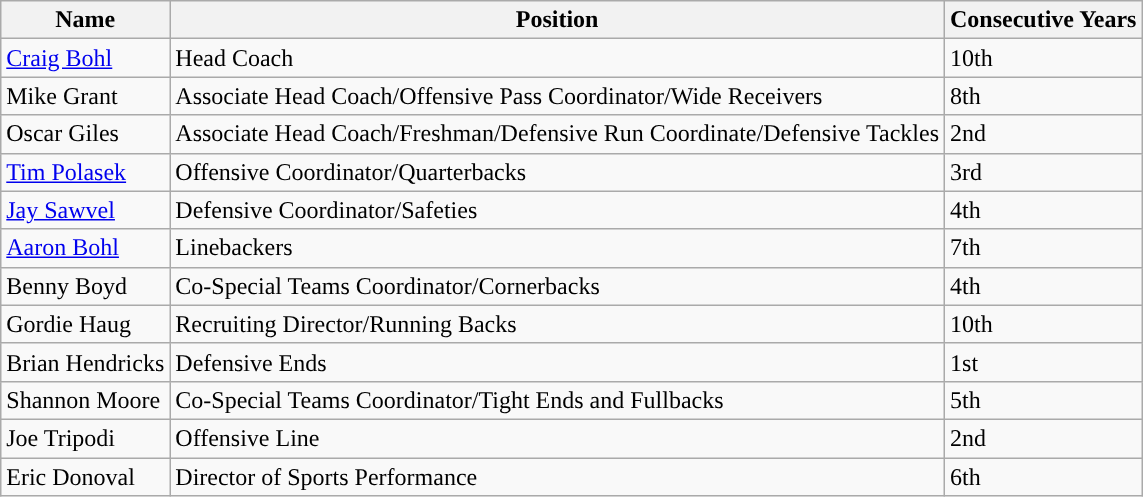<table class="wikitable sortable">
<tr>
<th style="text-align:center; ">Name</th>
<th style="text-align:center; ">Position</th>
<th style="text-align:center; ">Consecutive Years</th>
</tr>
<tr>
<td><a href='#'>Craig Bohl</a></td>
<td>Head Coach</td>
<td>10th</td>
</tr>
<tr>
<td>Mike Grant</td>
<td>Associate Head Coach/Offensive Pass Coordinator/Wide Receivers</td>
<td>8th</td>
</tr>
<tr>
<td>Oscar Giles</td>
<td>Associate Head Coach/Freshman/Defensive Run Coordinate/Defensive Tackles</td>
<td>2nd</td>
</tr>
<tr>
<td><a href='#'>Tim Polasek</a></td>
<td>Offensive Coordinator/Quarterbacks</td>
<td>3rd</td>
</tr>
<tr>
<td><a href='#'>Jay Sawvel</a></td>
<td>Defensive Coordinator/Safeties</td>
<td>4th</td>
</tr>
<tr>
<td><a href='#'>Aaron Bohl</a></td>
<td>Linebackers</td>
<td>7th</td>
</tr>
<tr>
<td>Benny Boyd</td>
<td>Co-Special Teams Coordinator/Cornerbacks</td>
<td>4th</td>
</tr>
<tr>
<td>Gordie Haug</td>
<td>Recruiting Director/Running Backs</td>
<td>10th</td>
</tr>
<tr>
<td>Brian Hendricks</td>
<td>Defensive Ends</td>
<td>1st</td>
</tr>
<tr>
<td>Shannon Moore</td>
<td>Co-Special Teams Coordinator/Tight Ends and Fullbacks</td>
<td>5th</td>
</tr>
<tr>
<td>Joe Tripodi</td>
<td>Offensive Line</td>
<td>2nd</td>
</tr>
<tr>
<td>Eric Donoval</td>
<td>Director of Sports Performance</td>
<td>6th</td>
</tr>
</table>
